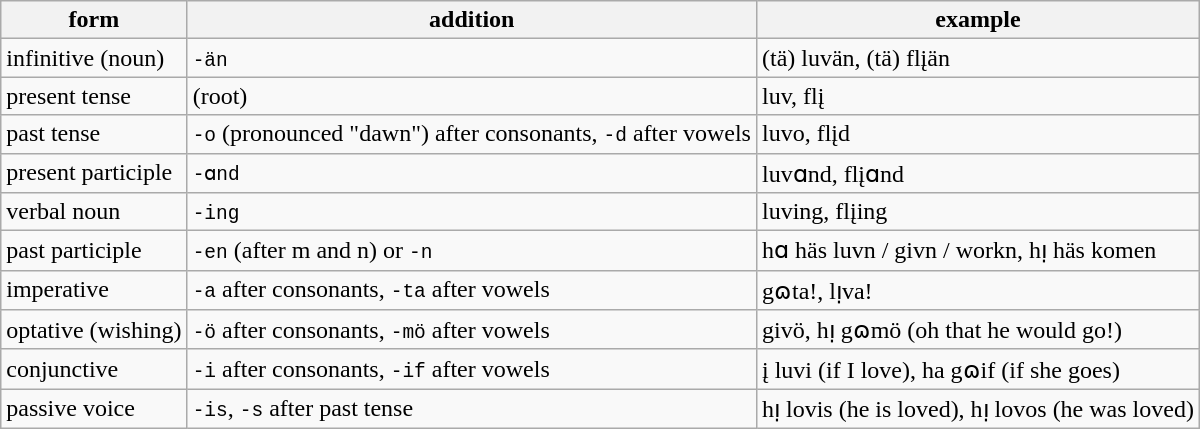<table class="wikitable">
<tr>
<th>form</th>
<th>addition</th>
<th>example</th>
</tr>
<tr>
<td>infinitive (noun)</td>
<td><code>-än</code></td>
<td>(tä) luvän, (tä) flįän</td>
</tr>
<tr>
<td>present tense</td>
<td>(root)</td>
<td>luv, flį</td>
</tr>
<tr>
<td>past tense</td>
<td><code>-o</code> (pronounced "dawn") after consonants, <code>-d</code> after vowels</td>
<td>luvo, flįd</td>
</tr>
<tr>
<td>present participle</td>
<td><code>-ɑnd</code></td>
<td>luvɑnd, flįɑnd</td>
</tr>
<tr>
<td>verbal noun</td>
<td><code>-ing</code></td>
<td>luving, flįing</td>
</tr>
<tr>
<td>past participle</td>
<td><code>-en</code> (after m and n) or <code>-n</code></td>
<td>hɑ häs luvn / givn / workn, hı̣ häs komen</td>
</tr>
<tr>
<td>imperative</td>
<td><code>-a</code> after consonants, <code>-ta</code> after vowels</td>
<td>gɷta!, lı̣va!</td>
</tr>
<tr>
<td>optative (wishing)</td>
<td><code>-ö</code> after consonants, <code>-mö</code> after vowels</td>
<td>givö, hı̣ gɷmö (oh that he would go!)</td>
</tr>
<tr>
<td>conjunctive</td>
<td><code>-i</code> after consonants, <code>-if</code> after vowels</td>
<td>į luvi (if I love), ha gɷif (if she goes)</td>
</tr>
<tr>
<td>passive voice</td>
<td><code>-is</code>, <code>-s</code> after past tense</td>
<td>hı̣ lovis (he is loved), hı̣ lovos (he was loved)</td>
</tr>
</table>
